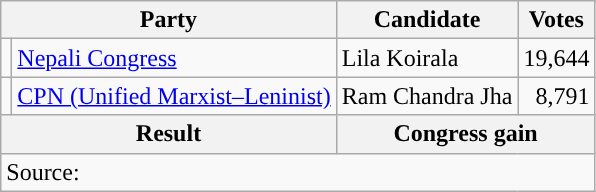<table class="wikitable">
<tr>
<th colspan="2">Party</th>
<th>Candidate</th>
<th>Votes</th>
</tr>
<tr>
<td style="background-color:"></td>
<td><a href='#'>Nepali Congress</a></td>
<td>Lila Koirala</td>
<td style="text-align:right">19,644</td>
</tr>
<tr>
<td style="background-color:"></td>
<td><a href='#'>CPN (Unified Marxist–Leninist)</a></td>
<td>Ram Chandra Jha</td>
<td style="text-align:right">8,791</td>
</tr>
<tr>
<th colspan="2">Result</th>
<th colspan="2">Congress gain</th>
</tr>
<tr>
<td colspan="4">Source: </td>
</tr>
</table>
